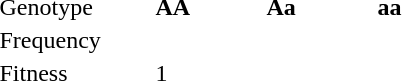<table>
<tr>
<td width=100>Genotype</td>
<td width=70><strong>AA</strong></td>
<td width=70><strong>Aa</strong></td>
<td width=70><strong>aa</strong></td>
</tr>
<tr>
<td>Frequency</td>
<td></td>
<td></td>
<td></td>
</tr>
<tr>
<td>Fitness</td>
<td>1</td>
<td></td>
<td></td>
</tr>
</table>
